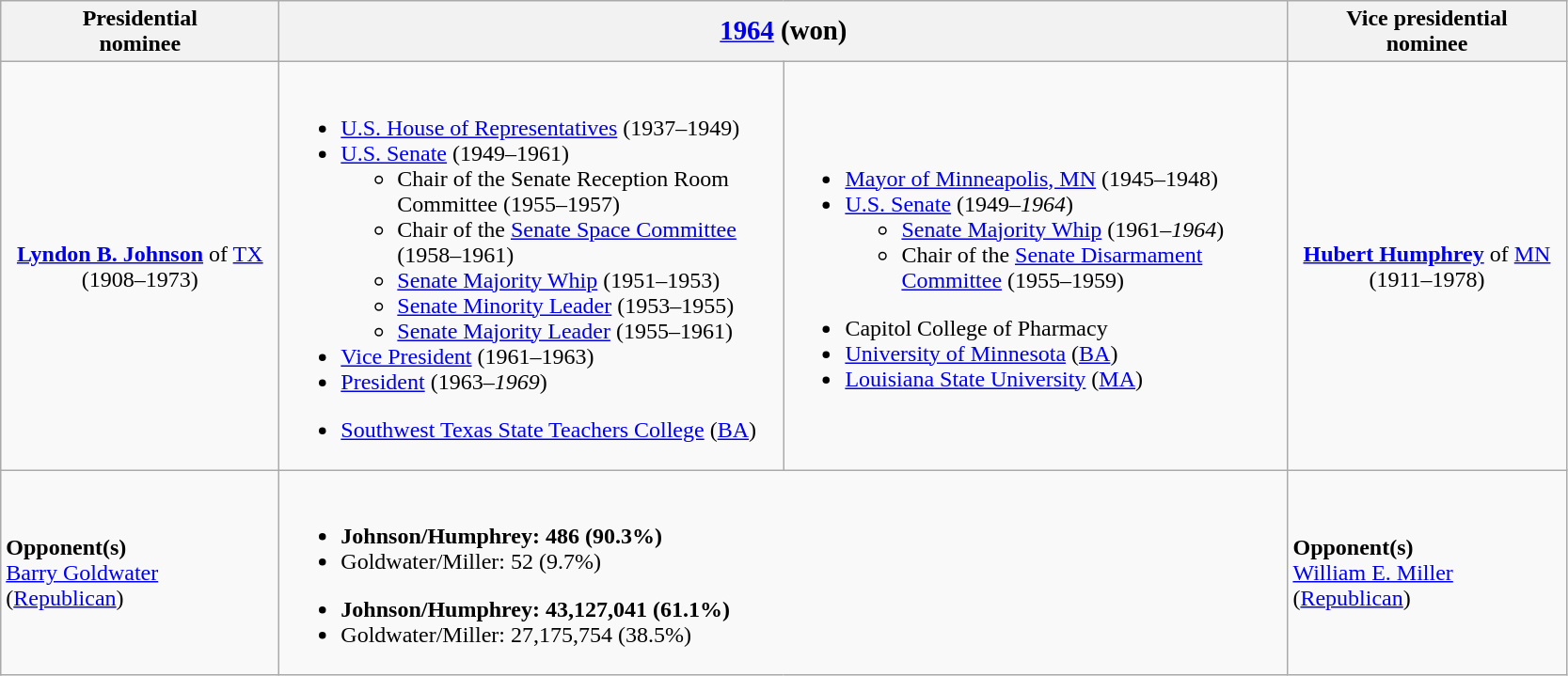<table class="wikitable">
<tr>
<th width=190>Presidential<br>nominee</th>
<th colspan=2><big><a href='#'>1964</a> (won)</big></th>
<th width=190>Vice presidential<br>nominee</th>
</tr>
<tr>
<td style="text-align:center;"><strong><a href='#'>Lyndon B. Johnson</a></strong> of <a href='#'>TX</a><br>(1908–1973)<br></td>
<td width=350><br><ul><li><a href='#'>U.S. House of Representatives</a> (1937–1949)</li><li><a href='#'>U.S. Senate</a> (1949–1961)<ul><li>Chair of the Senate Reception Room Committee (1955–1957)</li><li>Chair of the <a href='#'>Senate Space Committee</a> (1958–1961)</li><li><a href='#'>Senate Majority Whip</a> (1951–1953)</li><li><a href='#'>Senate Minority Leader</a> (1953–1955)</li><li><a href='#'>Senate Majority Leader</a> (1955–1961)</li></ul></li><li><a href='#'>Vice President</a> (1961–1963)</li><li><a href='#'>President</a> (1963–<em>1969</em>)</li></ul><ul><li><a href='#'>Southwest Texas State Teachers College</a> (<a href='#'>BA</a>)</li></ul></td>
<td width=350><br><ul><li><a href='#'>Mayor of Minneapolis, MN</a> (1945–1948)</li><li><a href='#'>U.S. Senate</a> (1949–<em>1964</em>)<ul><li><a href='#'>Senate Majority Whip</a> (1961–<em>1964</em>)</li><li>Chair of the <a href='#'>Senate Disarmament Committee</a> (1955–1959)</li></ul></li></ul><ul><li>Capitol College of Pharmacy</li><li><a href='#'>University of Minnesota</a> (<a href='#'>BA</a>)</li><li><a href='#'>Louisiana State University</a> (<a href='#'>MA</a>)</li></ul></td>
<td style="text-align:center;"><strong><a href='#'>Hubert Humphrey</a></strong> of <a href='#'>MN</a><br>(1911–1978)<br></td>
</tr>
<tr>
<td><strong>Opponent(s)</strong><br><a href='#'>Barry Goldwater</a> (<a href='#'>Republican</a>)</td>
<td colspan=2><br><ul><li><strong>Johnson/Humphrey: 486 (90.3%)</strong></li><li>Goldwater/Miller: 52 (9.7%)</li></ul><ul><li><strong>Johnson/Humphrey: 43,127,041 (61.1%)</strong></li><li>Goldwater/Miller: 27,175,754 (38.5%)</li></ul></td>
<td><strong>Opponent(s)</strong><br><a href='#'>William E. Miller</a> (<a href='#'>Republican</a>)</td>
</tr>
</table>
